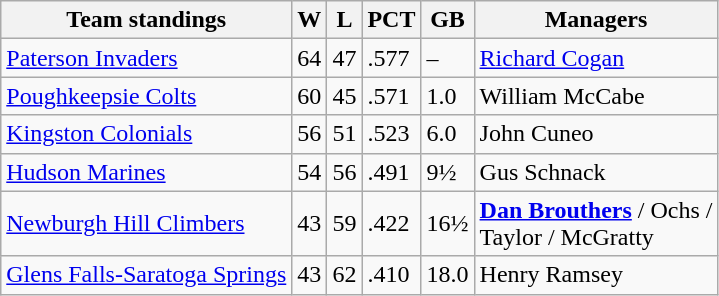<table class="wikitable">
<tr>
<th>Team standings</th>
<th>W</th>
<th>L</th>
<th>PCT</th>
<th>GB</th>
<th>Managers</th>
</tr>
<tr>
<td><a href='#'>Paterson Invaders</a></td>
<td>64</td>
<td>47</td>
<td>.577</td>
<td>–</td>
<td><a href='#'>Richard Cogan</a></td>
</tr>
<tr>
<td><a href='#'>Poughkeepsie Colts</a></td>
<td>60</td>
<td>45</td>
<td>.571</td>
<td>1.0</td>
<td>William McCabe</td>
</tr>
<tr>
<td><a href='#'>Kingston Colonials</a></td>
<td>56</td>
<td>51</td>
<td>.523</td>
<td>6.0</td>
<td>John Cuneo</td>
</tr>
<tr>
<td><a href='#'>Hudson Marines</a></td>
<td>54</td>
<td>56</td>
<td>.491</td>
<td>9½</td>
<td>Gus Schnack</td>
</tr>
<tr>
<td><a href='#'>Newburgh Hill Climbers</a></td>
<td>43</td>
<td>59</td>
<td>.422</td>
<td>16½</td>
<td><strong><a href='#'>Dan Brouthers</a></strong> / Ochs /<br> Taylor / McGratty</td>
</tr>
<tr>
<td><a href='#'>Glens Falls-Saratoga Springs</a></td>
<td>43</td>
<td>62</td>
<td>.410</td>
<td>18.0</td>
<td>Henry Ramsey</td>
</tr>
</table>
